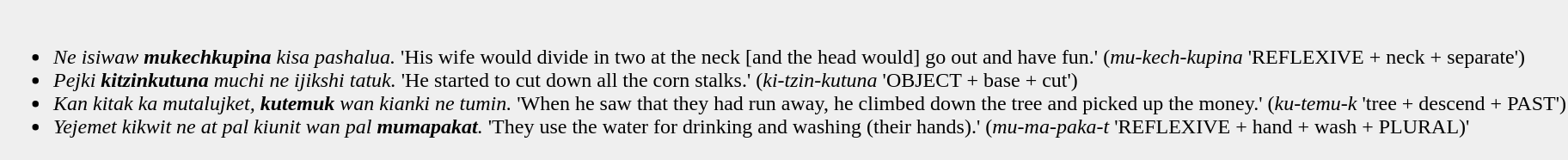<table style="margin: 1em auto 1em auto">
<tr>
<td style="background:#efefef;"><br><ul><li><em>Ne isiwaw <strong>mukechkupina</strong> kisa pashalua.</em> 'His wife would divide in two at the neck [and the head would] go out and have fun.' (<em>mu-kech-kupina</em> 'REFLEXIVE + neck + separate')</li><li><em>Pejki <strong>kitzinkutuna</strong> muchi ne ijikshi tatuk.</em> 'He started to cut down all the corn stalks.' (<em>ki-tzin-kutuna</em> 'OBJECT + base + cut')</li><li><em>Kan kitak ka mutalujket, <strong>kutemuk</strong> wan kianki ne tumin.</em> 'When he saw that they had run away, he climbed down the tree and picked up the money.' (<em>ku-temu-k</em> 'tree + descend + PAST')</li><li><em>Yejemet kikwit ne at pal kiunit wan pal <strong>mumapakat</strong>.</em> 'They use the water for drinking and washing (their hands).' (<em>mu-ma-paka-t</em> 'REFLEXIVE + hand + wash + PLURAL)'</li></ul></td>
</tr>
</table>
